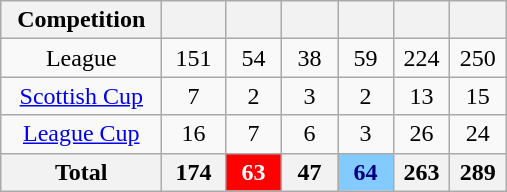<table class="wikitable" style="text-align:center">
<tr>
<th width="100">Competition</th>
<th width="35"></th>
<th width="30"></th>
<th width="30"></th>
<th width="30"></th>
<th width="30"></th>
<th width="30"></th>
</tr>
<tr>
<td>League</td>
<td>151</td>
<td>54</td>
<td>38</td>
<td>59</td>
<td>224</td>
<td>250</td>
</tr>
<tr>
<td><a href='#'>Scottish Cup</a></td>
<td>7</td>
<td>2</td>
<td>3</td>
<td>2</td>
<td>13</td>
<td>15</td>
</tr>
<tr>
<td><a href='#'>League Cup</a></td>
<td>16</td>
<td>7</td>
<td>6</td>
<td>3</td>
<td>26</td>
<td>24</td>
</tr>
<tr>
<th>Total</th>
<th>174</th>
<th style="text-align:center; color:white; background:#FF0000;">63</th>
<th>47</th>
<th style="text-align:center; color:#000080; background:#82CAFF;">64</th>
<th>263</th>
<th>289</th>
</tr>
</table>
